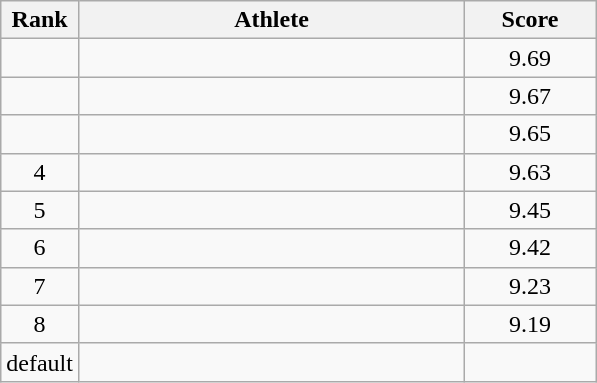<table class=wikitable style="text-align:center">
<tr>
<th width=40>Rank</th>
<th width=250>Athlete</th>
<th width=80>Score</th>
</tr>
<tr>
<td></td>
<td align=left></td>
<td>9.69</td>
</tr>
<tr>
<td></td>
<td align=left></td>
<td>9.67</td>
</tr>
<tr>
<td></td>
<td align=left></td>
<td>9.65</td>
</tr>
<tr>
<td>4</td>
<td align=left></td>
<td>9.63</td>
</tr>
<tr>
<td>5</td>
<td align=left></td>
<td>9.45</td>
</tr>
<tr>
<td>6</td>
<td align=left></td>
<td>9.42</td>
</tr>
<tr>
<td>7</td>
<td align=left></td>
<td>9.23</td>
</tr>
<tr>
<td>8</td>
<td align=left></td>
<td>9.19</td>
</tr>
<tr>
<td>default</td>
<td align=left></td>
<td></td>
</tr>
</table>
